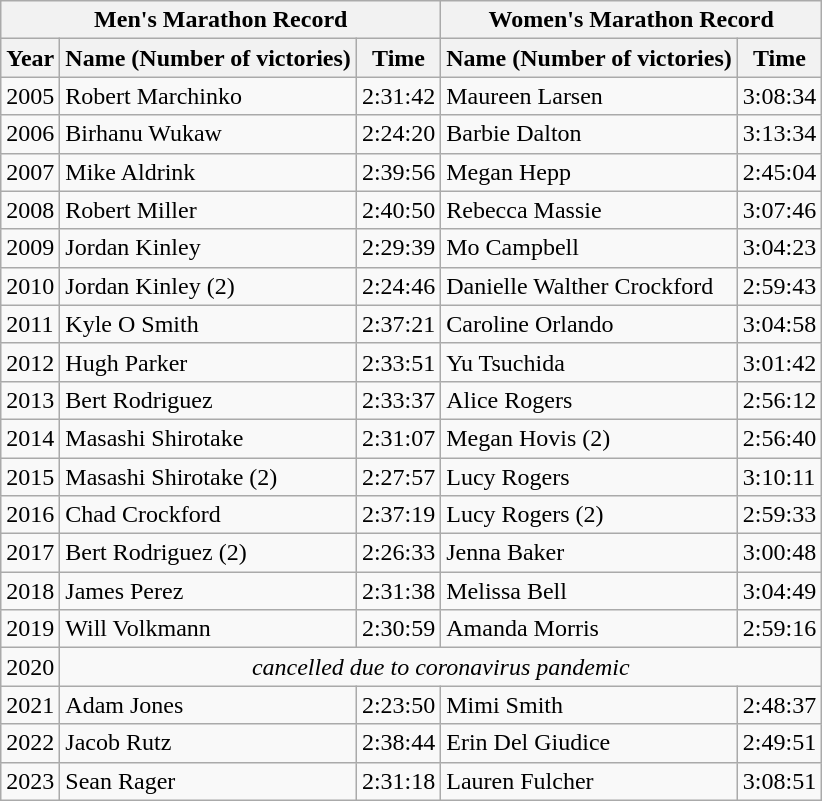<table class="wikitable">
<tr>
<th colspan="3">Men's Marathon Record</th>
<th colspan="2">Women's Marathon Record</th>
</tr>
<tr>
<th>Year</th>
<th>Name (Number of victories)</th>
<th>Time</th>
<th>Name (Number of victories)</th>
<th>Time</th>
</tr>
<tr>
<td>2005</td>
<td>Robert Marchinko</td>
<td>2:31:42</td>
<td>Maureen Larsen</td>
<td>3:08:34</td>
</tr>
<tr>
<td>2006</td>
<td>Birhanu Wukaw</td>
<td>2:24:20</td>
<td>Barbie Dalton</td>
<td>3:13:34</td>
</tr>
<tr>
<td>2007</td>
<td>Mike Aldrink</td>
<td>2:39:56</td>
<td>Megan Hepp</td>
<td>2:45:04</td>
</tr>
<tr>
<td>2008</td>
<td>Robert Miller</td>
<td>2:40:50</td>
<td>Rebecca Massie</td>
<td>3:07:46</td>
</tr>
<tr>
<td>2009</td>
<td>Jordan Kinley</td>
<td>2:29:39</td>
<td>Mo Campbell</td>
<td>3:04:23</td>
</tr>
<tr>
<td>2010</td>
<td>Jordan Kinley (2)</td>
<td>2:24:46</td>
<td>Danielle Walther Crockford</td>
<td>2:59:43</td>
</tr>
<tr>
<td>2011</td>
<td>Kyle O Smith</td>
<td>2:37:21</td>
<td>Caroline Orlando</td>
<td>3:04:58</td>
</tr>
<tr>
<td>2012</td>
<td>Hugh Parker</td>
<td>2:33:51</td>
<td>Yu Tsuchida</td>
<td>3:01:42</td>
</tr>
<tr>
<td>2013</td>
<td>Bert Rodriguez</td>
<td>2:33:37</td>
<td>Alice Rogers</td>
<td>2:56:12</td>
</tr>
<tr>
<td>2014</td>
<td>Masashi Shirotake</td>
<td>2:31:07</td>
<td>Megan Hovis (2)</td>
<td>2:56:40</td>
</tr>
<tr>
<td>2015</td>
<td>Masashi Shirotake (2)</td>
<td>2:27:57</td>
<td>Lucy Rogers</td>
<td>3:10:11</td>
</tr>
<tr>
<td>2016</td>
<td>Chad Crockford</td>
<td>2:37:19</td>
<td>Lucy Rogers (2)</td>
<td>2:59:33</td>
</tr>
<tr>
<td>2017</td>
<td>Bert Rodriguez (2)</td>
<td>2:26:33</td>
<td>Jenna Baker</td>
<td>3:00:48</td>
</tr>
<tr>
<td>2018</td>
<td>James Perez</td>
<td>2:31:38</td>
<td>Melissa Bell</td>
<td>3:04:49</td>
</tr>
<tr>
<td>2019</td>
<td>Will Volkmann</td>
<td>2:30:59</td>
<td>Amanda Morris</td>
<td>2:59:16</td>
</tr>
<tr>
<td>2020</td>
<td colspan="4" align = "Center"><em>cancelled due to coronavirus pandemic</em></td>
</tr>
<tr>
<td>2021</td>
<td>Adam Jones</td>
<td>2:23:50</td>
<td>Mimi Smith</td>
<td>2:48:37</td>
</tr>
<tr>
<td>2022</td>
<td>Jacob Rutz</td>
<td>2:38:44</td>
<td>Erin Del Giudice</td>
<td>2:49:51</td>
</tr>
<tr>
<td>2023</td>
<td>Sean Rager</td>
<td>2:31:18</td>
<td>Lauren Fulcher</td>
<td>3:08:51</td>
</tr>
</table>
